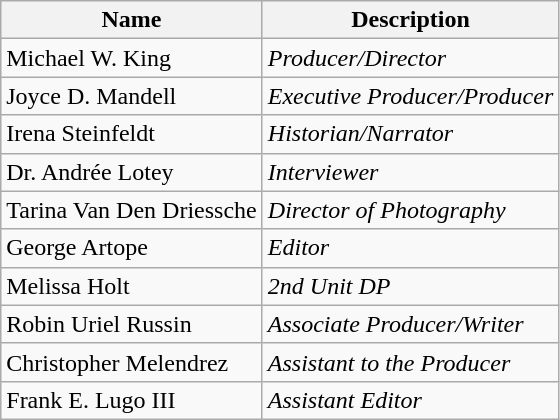<table class="wikitable">
<tr>
<th>Name</th>
<th>Description</th>
</tr>
<tr>
<td>Michael W. King</td>
<td><em>Producer/Director</em></td>
</tr>
<tr>
<td>Joyce D. Mandell</td>
<td><em>Executive Producer/Producer</em></td>
</tr>
<tr>
<td>Irena Steinfeldt</td>
<td><em>Historian/Narrator</em></td>
</tr>
<tr>
<td>Dr. Andrée Lotey</td>
<td><em>Interviewer</em></td>
</tr>
<tr>
<td>Tarina Van Den Driessche</td>
<td><em>Director of Photography</em></td>
</tr>
<tr>
<td>George Artope</td>
<td><em>Editor</em></td>
</tr>
<tr>
<td>Melissa Holt</td>
<td><em>2nd Unit DP</em></td>
</tr>
<tr>
<td>Robin Uriel Russin</td>
<td><em>Associate Producer/Writer</em></td>
</tr>
<tr>
<td>Christopher Melendrez</td>
<td><em>Assistant to the Producer</em></td>
</tr>
<tr>
<td>Frank E. Lugo III</td>
<td><em>Assistant Editor</em></td>
</tr>
</table>
